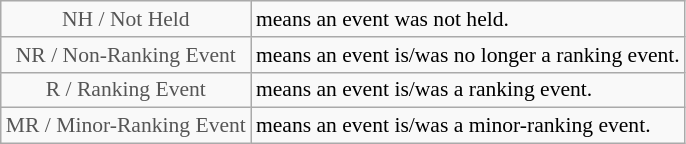<table class="wikitable" style="font-size:90%">
<tr>
<td style="text-align:center; color:#555555;" colspan="4">NH / Not Held</td>
<td>means an event was not held.</td>
</tr>
<tr>
<td style="text-align:center; color:#555555;" colspan="4">NR / Non-Ranking Event</td>
<td>means an event is/was no longer a ranking event.</td>
</tr>
<tr>
<td style="text-align:center; color:#555555;" colspan="4">R / Ranking Event</td>
<td>means an event is/was a ranking event.</td>
</tr>
<tr>
<td style="text-align:center; color:#555555;" colspan="4">MR / Minor-Ranking Event</td>
<td>means an event is/was a minor-ranking event.</td>
</tr>
</table>
